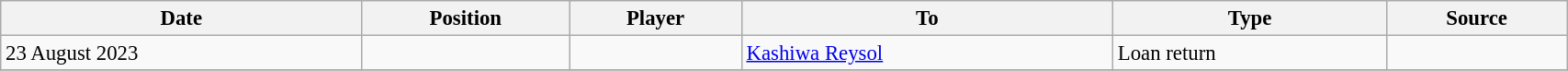<table class="wikitable sortable" style="width:90%; text-align:center; font-size:95%; text-align:left;">
<tr>
<th>Date</th>
<th>Position</th>
<th>Player</th>
<th>To</th>
<th>Type</th>
<th>Source</th>
</tr>
<tr>
<td>23 August 2023</td>
<td></td>
<td></td>
<td> <a href='#'>Kashiwa Reysol</a></td>
<td>Loan return</td>
<td></td>
</tr>
<tr>
</tr>
</table>
